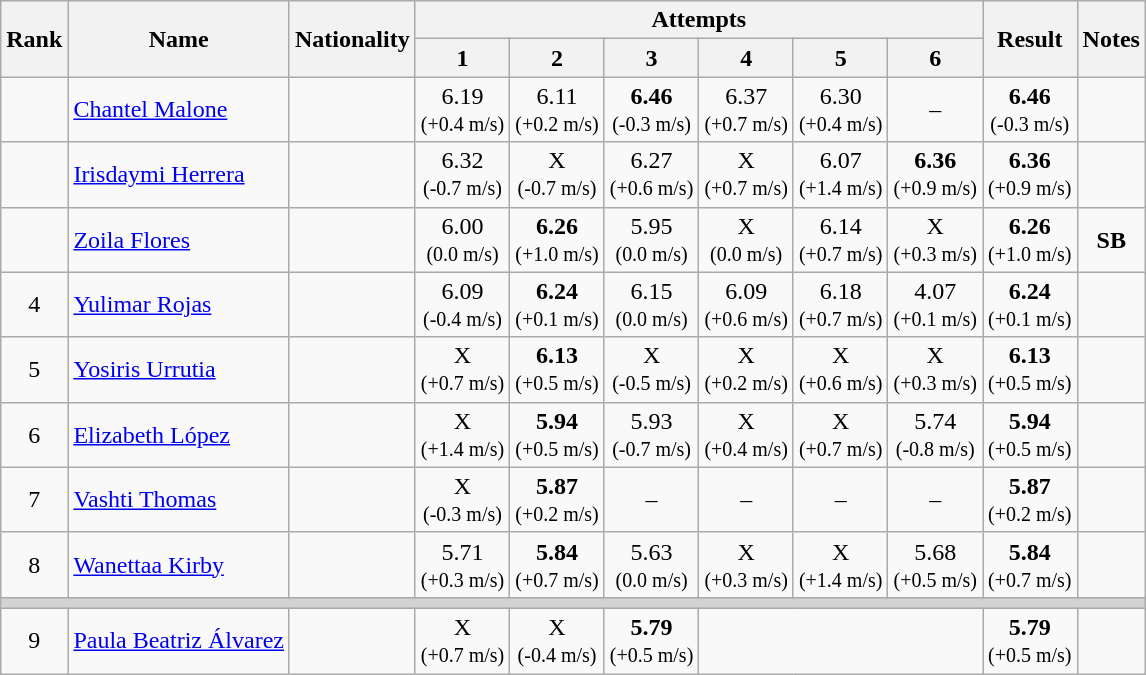<table class="wikitable sortable" style="text-align:center">
<tr>
<th rowspan=2>Rank</th>
<th rowspan=2>Name</th>
<th rowspan=2>Nationality</th>
<th colspan=6>Attempts</th>
<th rowspan=2>Result</th>
<th rowspan=2>Notes</th>
</tr>
<tr>
<th>1</th>
<th>2</th>
<th>3</th>
<th>4</th>
<th>5</th>
<th>6</th>
</tr>
<tr>
<td></td>
<td align=left><a href='#'>Chantel Malone</a></td>
<td align=left></td>
<td>6.19<br> <small>(+0.4 m/s)</small></td>
<td>6.11<br> <small>(+0.2 m/s)</small></td>
<td><strong>6.46</strong><br> <small>(-0.3 m/s)</small></td>
<td>6.37<br> <small>(+0.7 m/s)</small></td>
<td>6.30<br> <small>(+0.4 m/s)</small></td>
<td>–</td>
<td><strong>6.46</strong><br><small>(-0.3 m/s)</small></td>
<td></td>
</tr>
<tr>
<td></td>
<td align=left><a href='#'>Irisdaymi Herrera</a></td>
<td align=left></td>
<td>6.32<br> <small>(-0.7 m/s)</small></td>
<td>X<br> <small>(-0.7 m/s)</small></td>
<td>6.27<br> <small>(+0.6 m/s)</small></td>
<td>X<br> <small>(+0.7 m/s)</small></td>
<td>6.07<br> <small>(+1.4 m/s)</small></td>
<td><strong>6.36</strong><br> <small>(+0.9 m/s)</small></td>
<td><strong>6.36</strong><br><small>(+0.9 m/s)</small></td>
<td></td>
</tr>
<tr>
<td></td>
<td align=left><a href='#'>Zoila Flores</a></td>
<td align=left></td>
<td>6.00<br> <small>(0.0 m/s)</small></td>
<td><strong>6.26</strong><br> <small>(+1.0 m/s)</small></td>
<td>5.95<br> <small>(0.0 m/s)</small></td>
<td>X<br> <small>(0.0 m/s)</small></td>
<td>6.14<br> <small>(+0.7 m/s)</small></td>
<td>X<br> <small>(+0.3 m/s)</small></td>
<td><strong>6.26</strong><br><small>(+1.0 m/s)</small></td>
<td><strong>SB</strong></td>
</tr>
<tr>
<td>4</td>
<td align=left><a href='#'>Yulimar Rojas</a></td>
<td align=left></td>
<td>6.09<br> <small>(-0.4 m/s)</small></td>
<td><strong>6.24</strong><br> <small>(+0.1 m/s)</small></td>
<td>6.15<br> <small>(0.0 m/s)</small></td>
<td>6.09<br> <small>(+0.6 m/s)</small></td>
<td>6.18<br> <small>(+0.7 m/s)</small></td>
<td>4.07<br> <small>(+0.1 m/s)</small></td>
<td><strong>6.24</strong><br><small>(+0.1 m/s)</small></td>
<td></td>
</tr>
<tr>
<td>5</td>
<td align=left><a href='#'>Yosiris Urrutia</a></td>
<td align=left></td>
<td>X<br> <small>(+0.7 m/s)</small></td>
<td><strong>6.13</strong><br> <small>(+0.5 m/s)</small></td>
<td>X<br> <small>(-0.5 m/s)</small></td>
<td>X<br> <small>(+0.2 m/s)</small></td>
<td>X<br> <small>(+0.6 m/s)</small></td>
<td>X<br> <small>(+0.3 m/s)</small></td>
<td><strong>6.13</strong><br><small>(+0.5 m/s)</small></td>
<td></td>
</tr>
<tr>
<td>6</td>
<td align=left><a href='#'>Elizabeth López</a></td>
<td align=left></td>
<td>X<br> <small>(+1.4 m/s)</small></td>
<td><strong>5.94</strong><br> <small>(+0.5 m/s)</small></td>
<td>5.93<br> <small>(-0.7 m/s)</small></td>
<td>X<br> <small>(+0.4 m/s)</small></td>
<td>X<br> <small>(+0.7 m/s)</small></td>
<td>5.74<br> <small>(-0.8 m/s)</small></td>
<td><strong>5.94</strong><br><small>(+0.5 m/s)</small></td>
<td></td>
</tr>
<tr>
<td>7</td>
<td align=left><a href='#'>Vashti Thomas</a></td>
<td align=left></td>
<td>X<br> <small>(-0.3 m/s)</small></td>
<td><strong>5.87</strong><br> <small>(+0.2 m/s)</small></td>
<td>–</td>
<td>–</td>
<td>–</td>
<td>–</td>
<td><strong>5.87</strong><br><small>(+0.2 m/s)</small></td>
<td></td>
</tr>
<tr>
<td>8</td>
<td align=left><a href='#'>Wanettaa Kirby</a></td>
<td align=left></td>
<td>5.71<br> <small>(+0.3 m/s)</small></td>
<td><strong>5.84</strong><br> <small>(+0.7 m/s)</small></td>
<td>5.63<br> <small>(0.0 m/s)</small></td>
<td>X<br> <small>(+0.3 m/s)</small></td>
<td>X<br> <small>(+1.4 m/s)</small></td>
<td>5.68<br> <small>(+0.5 m/s)</small></td>
<td><strong>5.84</strong><br><small>(+0.7 m/s)</small></td>
<td></td>
</tr>
<tr>
<td colspan=11 bgcolor=lightgray></td>
</tr>
<tr>
<td>9</td>
<td align=left><a href='#'>Paula Beatriz Álvarez</a></td>
<td align=left></td>
<td>X<br> <small>(+0.7 m/s)</small></td>
<td>X<br> <small>(-0.4 m/s)</small></td>
<td><strong>5.79</strong><br> <small>(+0.5 m/s)</small></td>
<td colspan=3></td>
<td><strong>5.79</strong><br><small>(+0.5 m/s)</small></td>
<td></td>
</tr>
</table>
